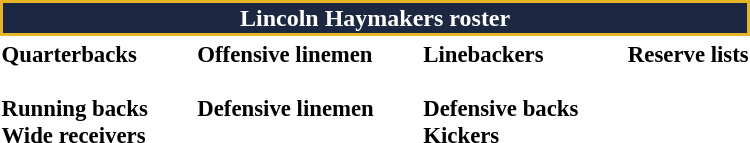<table class="toccolours" style="text-align: left;">
<tr>
<th colspan="7" style="text-align:center; background-color:#1c2841; color:white; border:2px solid #E6B426;">Lincoln Haymakers roster</th>
</tr>
<tr>
<td style="font-size: 95%;vertical-align:top;"><strong>Quarterbacks</strong><br><br><strong>Running backs</strong>

<br><strong>Wide receivers</strong>






</td>
<td style="width: 25px;"></td>
<td style="font-size: 95%;vertical-align:top;"><strong>Offensive linemen</strong><br>


<br><strong>Defensive linemen</strong>


</td>
<td style="width: 25px;"></td>
<td style="font-size: 95%;vertical-align:top;"><strong>Linebackers</strong><br>
<br><strong>Defensive backs</strong>




<br><strong>Kickers</strong>
</td>
<td style="width: 25px;"></td>
<td style="font-size: 95%;vertical-align:top;"><strong>Reserve lists</strong><br>










<br></td>
</tr>
</table>
